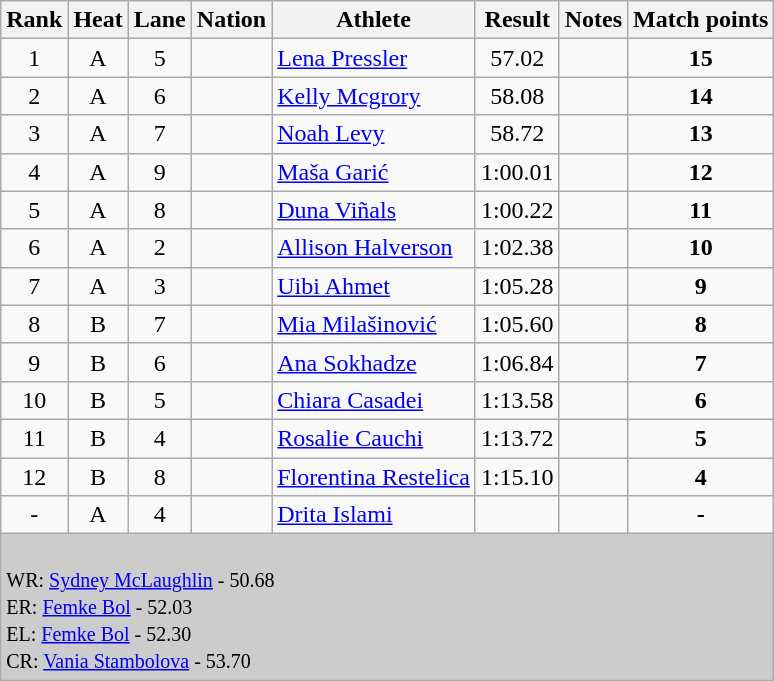<table class="wikitable sortable" style="text-align:left;">
<tr>
<th>Rank</th>
<th>Heat</th>
<th>Lane</th>
<th>Nation</th>
<th>Athlete</th>
<th>Result</th>
<th>Notes</th>
<th>Match points</th>
</tr>
<tr>
<td align=center>1</td>
<td align=center>A</td>
<td align=center>5</td>
<td></td>
<td><a href='#'>Lena Pressler</a></td>
<td align=center>57.02</td>
<td></td>
<td align=center><strong>15</strong></td>
</tr>
<tr>
<td align=center>2</td>
<td align=center>A</td>
<td align=center>6</td>
<td></td>
<td><a href='#'>Kelly Mcgrory</a></td>
<td align=center>58.08</td>
<td></td>
<td align=center><strong>14</strong></td>
</tr>
<tr>
<td align=center>3</td>
<td align=center>A</td>
<td align=center>7</td>
<td></td>
<td><a href='#'>Noah Levy</a></td>
<td align=center>58.72</td>
<td align=center></td>
<td align=center><strong>13</strong></td>
</tr>
<tr>
<td align=center>4</td>
<td align=center>A</td>
<td align=center>9</td>
<td></td>
<td><a href='#'>Maša Garić</a></td>
<td align=center>1:00.01</td>
<td align=center></td>
<td align=center><strong>12</strong></td>
</tr>
<tr>
<td align=center>5</td>
<td align=center>A</td>
<td align=center>8</td>
<td></td>
<td><a href='#'>Duna Viñals</a></td>
<td align=center>1:00.22</td>
<td align=center></td>
<td align=center><strong>11</strong></td>
</tr>
<tr>
<td align=center>6</td>
<td align=center>A</td>
<td align=center>2</td>
<td></td>
<td><a href='#'>Allison Halverson</a></td>
<td align=center>1:02.38</td>
<td></td>
<td align=center><strong>10</strong></td>
</tr>
<tr>
<td align=center>7</td>
<td align=center>A</td>
<td align=center>3</td>
<td></td>
<td><a href='#'>Uibi Ahmet</a></td>
<td align=center>1:05.28</td>
<td align=center></td>
<td align=center><strong>9</strong></td>
</tr>
<tr>
<td align=center>8</td>
<td align=center>B</td>
<td align=center>7</td>
<td></td>
<td><a href='#'>Mia Milašinović</a></td>
<td align=center>1:05.60</td>
<td align=center></td>
<td align=center><strong>8</strong></td>
</tr>
<tr>
<td align=center>9</td>
<td align=center>B</td>
<td align=center>6</td>
<td></td>
<td><a href='#'>Ana Sokhadze</a></td>
<td align=center>1:06.84</td>
<td align=center></td>
<td align=center><strong>7</strong></td>
</tr>
<tr>
<td align=center>10</td>
<td align=center>B</td>
<td align=center>5</td>
<td></td>
<td><a href='#'>Chiara Casadei</a></td>
<td align=center>1:13.58</td>
<td></td>
<td align=center><strong>6</strong></td>
</tr>
<tr>
<td align=center>11</td>
<td align=center>B</td>
<td align=center>4</td>
<td></td>
<td><a href='#'>Rosalie Cauchi</a></td>
<td align=center>1:13.72</td>
<td align=center></td>
<td align=center><strong>5</strong></td>
</tr>
<tr>
<td align=center>12</td>
<td align=center>B</td>
<td align=center>8</td>
<td></td>
<td><a href='#'>Florentina Restelica</a></td>
<td align=center>1:15.10</td>
<td align=center></td>
<td align=center><strong>4</strong></td>
</tr>
<tr>
<td align=center>-</td>
<td align=center>A</td>
<td align=center>4</td>
<td></td>
<td><a href='#'>Drita Islami</a></td>
<td align=center></td>
<td></td>
<td align=center><strong>-</strong></td>
</tr>
<tr>
<td colspan="8" bgcolor="#cccccc"><br>
<small>WR:   <a href='#'>Sydney McLaughlin</a> - 50.68<br>ER:  <a href='#'>Femke Bol</a> - 52.03<br></small>
<small>EL:   <a href='#'>Femke Bol</a> - 52.30<br>CR:  <a href='#'>Vania Stambolova</a> - 53.70</small></td>
</tr>
</table>
